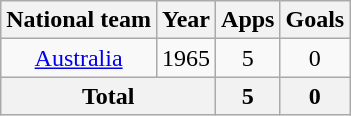<table class=wikitable style="text-align: center">
<tr>
<th>National team</th>
<th>Year</th>
<th>Apps</th>
<th>Goals</th>
</tr>
<tr>
<td><a href='#'>Australia</a></td>
<td>1965</td>
<td>5</td>
<td>0</td>
</tr>
<tr>
<th colspan=2>Total</th>
<th>5</th>
<th>0</th>
</tr>
</table>
